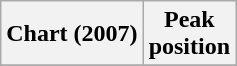<table class="wikitable plainrowheaders" style="text-align:center">
<tr>
<th scope="col">Chart (2007)</th>
<th scope="col">Peak<br> position</th>
</tr>
<tr>
</tr>
</table>
